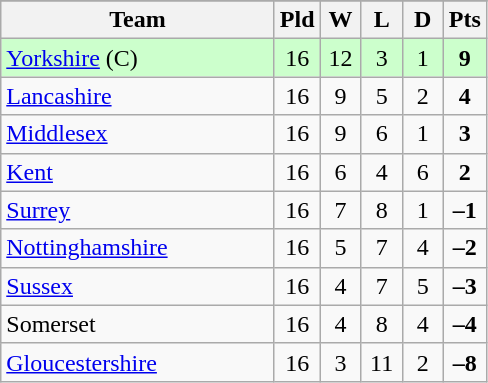<table class="wikitable" style="text-align:center;">
<tr>
</tr>
<tr>
<th width=175>Team</th>
<th width=20 abbr="Played">Pld</th>
<th width=20 abbr="Won">W</th>
<th width=20 abbr="Lost">L</th>
<th width=20 abbr="Drawn">D</th>
<th width=20 abbr="Points">Pts</th>
</tr>
<tr style="background:#ccffcc;">
<td style="text-align:left;"><a href='#'>Yorkshire</a> (C)</td>
<td>16</td>
<td>12</td>
<td>3</td>
<td>1</td>
<td><strong>9</strong></td>
</tr>
<tr style="background:#f9f9f9;">
<td style="text-align:left;"><a href='#'>Lancashire</a></td>
<td>16</td>
<td>9</td>
<td>5</td>
<td>2</td>
<td><strong>4</strong></td>
</tr>
<tr style="background:#f9f9f9;">
<td style="text-align:left;"><a href='#'>Middlesex</a></td>
<td>16</td>
<td>9</td>
<td>6</td>
<td>1</td>
<td><strong>3</strong></td>
</tr>
<tr style="background:#f9f9f9;">
<td style="text-align:left;"><a href='#'>Kent</a></td>
<td>16</td>
<td>6</td>
<td>4</td>
<td>6</td>
<td><strong>2</strong></td>
</tr>
<tr style="background:#f9f9f9;">
<td style="text-align:left;"><a href='#'>Surrey</a></td>
<td>16</td>
<td>7</td>
<td>8</td>
<td>1</td>
<td><strong>–1</strong></td>
</tr>
<tr style="background:#f9f9f9;">
<td style="text-align:left;"><a href='#'>Nottinghamshire</a></td>
<td>16</td>
<td>5</td>
<td>7</td>
<td>4</td>
<td><strong>–2</strong></td>
</tr>
<tr style="background:#f9f9f9;">
<td style="text-align:left;"><a href='#'>Sussex</a></td>
<td>16</td>
<td>4</td>
<td>7</td>
<td>5</td>
<td><strong>–3</strong></td>
</tr>
<tr style="background:#f9f9f9;">
<td style="text-align:left;">Somerset</td>
<td>16</td>
<td>4</td>
<td>8</td>
<td>4</td>
<td><strong>–4</strong></td>
</tr>
<tr style="background:#f9f9f9;">
<td style="text-align:left;"><a href='#'>Gloucestershire</a></td>
<td>16</td>
<td>3</td>
<td>11</td>
<td>2</td>
<td><strong>–8</strong></td>
</tr>
</table>
